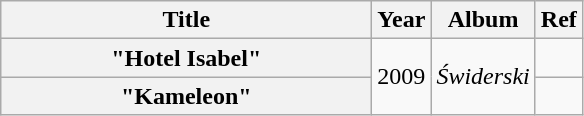<table class="wikitable plainrowheaders" style="text-align:center;">
<tr>
<th scope="col" style="width:15em;">Title</th>
<th scope="col">Year</th>
<th scope="col">Album</th>
<th scope="col">Ref</th>
</tr>
<tr>
<th scope="row">"Hotel Isabel"</th>
<td rowspan=2>2009</td>
<td rowspan=2><em>Świderski</em></td>
<td></td>
</tr>
<tr>
<th scope="row">"Kameleon"</th>
<td></td>
</tr>
</table>
